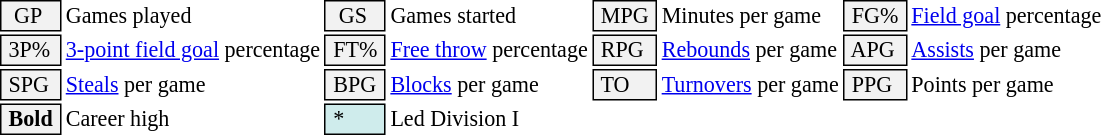<table class="toccolours" style="font-size: 92%; white-space: nowrap;">
<tr>
<td style="background-color: #F2F2F2; border: 1px solid black;">  GP</td>
<td>Games played</td>
<td style="background-color: #F2F2F2; border: 1px solid black">  GS </td>
<td>Games started</td>
<td style="background-color: #F2F2F2; border: 1px solid black"> MPG </td>
<td>Minutes per game</td>
<td style="background-color: #F2F2F2; border: 1px solid black;"> FG% </td>
<td><a href='#'>Field goal</a> percentage</td>
</tr>
<tr>
<td style="background-color: #F2F2F2; border: 1px solid black"> 3P% </td>
<td><a href='#'>3-point field goal</a> percentage</td>
<td style="background-color: #F2F2F2; border: 1px solid black"> FT% </td>
<td><a href='#'>Free throw</a> percentage</td>
<td style="background-color: #F2F2F2; border: 1px solid black;"> RPG </td>
<td><a href='#'>Rebounds</a> per game</td>
<td style="background-color: #F2F2F2; border: 1px solid black"> APG </td>
<td><a href='#'>Assists</a> per game</td>
</tr>
<tr>
<td style="background-color: #F2F2F2; border: 1px solid black"> SPG </td>
<td><a href='#'>Steals</a> per game</td>
<td style="background-color: #F2F2F2; border: 1px solid black;"> BPG </td>
<td><a href='#'>Blocks</a> per game</td>
<td style="background-color: #F2F2F2; border: 1px solid black"> TO </td>
<td><a href='#'>Turnovers</a> per game</td>
<td style="background-color: #F2F2F2; border: 1px solid black"> PPG </td>
<td>Points per game</td>
</tr>
<tr>
<td style="background-color: #F2F2F2; border: 1px solid black"> <strong>Bold</strong> </td>
<td>Career high</td>
<td style="background-color: #cfecec; border: 1px solid black"> * </td>
<td>Led Division I</td>
</tr>
</table>
